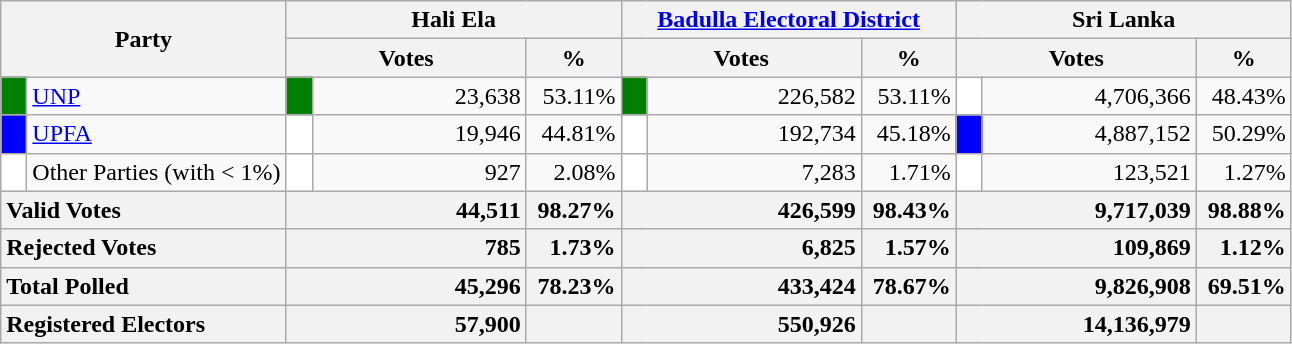<table class="wikitable">
<tr>
<th colspan="2" width="144px"rowspan="2">Party</th>
<th colspan="3" width="216px">Hali Ela</th>
<th colspan="3" width="216px"><a href='#'>Badulla Electoral District</a></th>
<th colspan="3" width="216px">Sri Lanka</th>
</tr>
<tr>
<th colspan="2" width="144px">Votes</th>
<th>%</th>
<th colspan="2" width="144px">Votes</th>
<th>%</th>
<th colspan="2" width="144px">Votes</th>
<th>%</th>
</tr>
<tr>
<td style="background-color:green;" width="10px"></td>
<td style="text-align:left;"><a href='#'>UNP</a></td>
<td style="background-color:green;" width="10px"></td>
<td style="text-align:right;">23,638</td>
<td style="text-align:right;">53.11%</td>
<td style="background-color:green;" width="10px"></td>
<td style="text-align:right;">226,582</td>
<td style="text-align:right;">53.11%</td>
<td style="background-color:white;" width="10px"></td>
<td style="text-align:right;">4,706,366</td>
<td style="text-align:right;">48.43%</td>
</tr>
<tr>
<td style="background-color:blue;" width="10px"></td>
<td style="text-align:left;"><a href='#'>UPFA</a></td>
<td style="background-color:white;" width="10px"></td>
<td style="text-align:right;">19,946</td>
<td style="text-align:right;">44.81%</td>
<td style="background-color:white;" width="10px"></td>
<td style="text-align:right;">192,734</td>
<td style="text-align:right;">45.18%</td>
<td style="background-color:blue;" width="10px"></td>
<td style="text-align:right;">4,887,152</td>
<td style="text-align:right;">50.29%</td>
</tr>
<tr>
<td style="background-color:white;" width="10px"></td>
<td style="text-align:left;">Other Parties (with < 1%)</td>
<td style="background-color:white;" width="10px"></td>
<td style="text-align:right;">927</td>
<td style="text-align:right;">2.08%</td>
<td style="background-color:white;" width="10px"></td>
<td style="text-align:right;">7,283</td>
<td style="text-align:right;">1.71%</td>
<td style="background-color:white;" width="10px"></td>
<td style="text-align:right;">123,521</td>
<td style="text-align:right;">1.27%</td>
</tr>
<tr>
<th colspan="2" width="144px"style="text-align:left;">Valid Votes</th>
<th style="text-align:right;"colspan="2" width="144px">44,511</th>
<th style="text-align:right;">98.27%</th>
<th style="text-align:right;"colspan="2" width="144px">426,599</th>
<th style="text-align:right;">98.43%</th>
<th style="text-align:right;"colspan="2" width="144px">9,717,039</th>
<th style="text-align:right;">98.88%</th>
</tr>
<tr>
<th colspan="2" width="144px"style="text-align:left;">Rejected Votes</th>
<th style="text-align:right;"colspan="2" width="144px">785</th>
<th style="text-align:right;">1.73%</th>
<th style="text-align:right;"colspan="2" width="144px">6,825</th>
<th style="text-align:right;">1.57%</th>
<th style="text-align:right;"colspan="2" width="144px">109,869</th>
<th style="text-align:right;">1.12%</th>
</tr>
<tr>
<th colspan="2" width="144px"style="text-align:left;">Total Polled</th>
<th style="text-align:right;"colspan="2" width="144px">45,296</th>
<th style="text-align:right;">78.23%</th>
<th style="text-align:right;"colspan="2" width="144px">433,424</th>
<th style="text-align:right;">78.67%</th>
<th style="text-align:right;"colspan="2" width="144px">9,826,908</th>
<th style="text-align:right;">69.51%</th>
</tr>
<tr>
<th colspan="2" width="144px"style="text-align:left;">Registered Electors</th>
<th style="text-align:right;"colspan="2" width="144px">57,900</th>
<th></th>
<th style="text-align:right;"colspan="2" width="144px">550,926</th>
<th></th>
<th style="text-align:right;"colspan="2" width="144px">14,136,979</th>
<th></th>
</tr>
</table>
